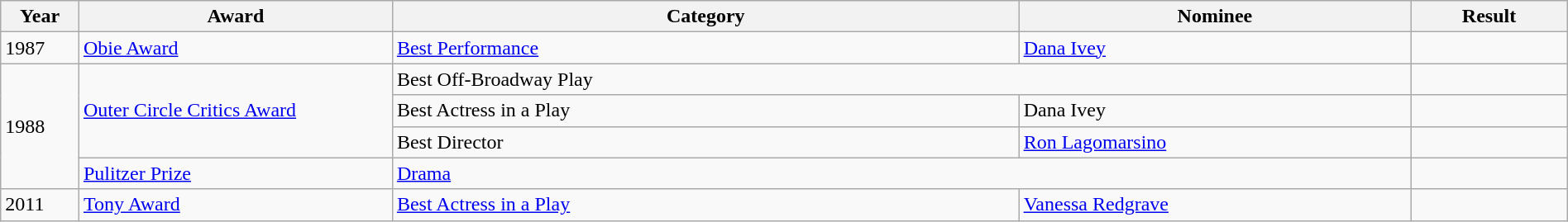<table class="wikitable" style="width:100%;">
<tr>
<th style="width:5%;">Year</th>
<th style="width:20%;">Award</th>
<th style="width:40%;">Category</th>
<th style="width:25%;">Nominee</th>
<th style="width:10%;">Result</th>
</tr>
<tr>
<td>1987</td>
<td><a href='#'>Obie Award</a></td>
<td><a href='#'>Best Performance</a></td>
<td><a href='#'>Dana Ivey</a></td>
<td></td>
</tr>
<tr>
<td rowspan=4>1988</td>
<td rowspan=3><a href='#'>Outer Circle Critics Award</a></td>
<td colspan=2>Best Off-Broadway Play</td>
<td></td>
</tr>
<tr>
<td>Best Actress in a Play</td>
<td>Dana Ivey</td>
<td></td>
</tr>
<tr>
<td>Best Director</td>
<td><a href='#'>Ron Lagomarsino</a></td>
<td></td>
</tr>
<tr>
<td><a href='#'>Pulitzer Prize</a></td>
<td colspan=2><a href='#'>Drama</a></td>
<td></td>
</tr>
<tr>
<td>2011</td>
<td><a href='#'>Tony Award</a></td>
<td><a href='#'>Best Actress in a Play</a></td>
<td><a href='#'>Vanessa Redgrave</a></td>
<td></td>
</tr>
</table>
